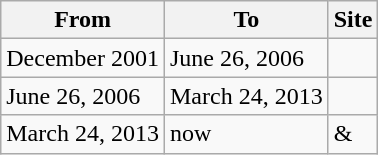<table class="wikitable">
<tr>
<th>From</th>
<th>To</th>
<th>Site</th>
</tr>
<tr>
<td>December 2001</td>
<td>June 26, 2006</td>
<td></td>
</tr>
<tr>
<td>June 26, 2006</td>
<td>March 24, 2013</td>
<td></td>
</tr>
<tr>
<td>March 24, 2013</td>
<td>now</td>
<td>  & </td>
</tr>
</table>
